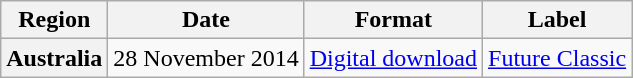<table class="wikitable plainrowheaders">
<tr>
<th>Region</th>
<th>Date</th>
<th>Format</th>
<th>Label</th>
</tr>
<tr>
<th scope="row">Australia</th>
<td>28 November 2014</td>
<td><a href='#'>Digital download</a></td>
<td><a href='#'>Future Classic</a></td>
</tr>
</table>
